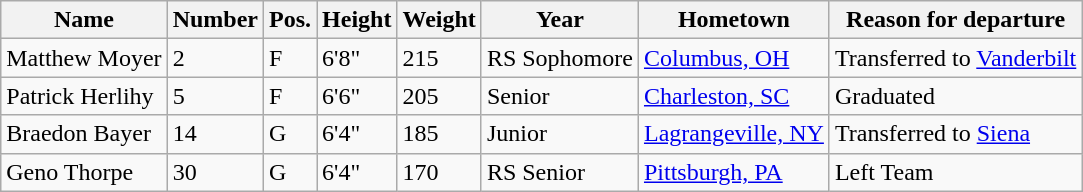<table class="wikitable sortable" border="1">
<tr>
<th>Name</th>
<th>Number</th>
<th>Pos.</th>
<th>Height</th>
<th>Weight</th>
<th>Year</th>
<th>Hometown</th>
<th class="unsortable">Reason for departure</th>
</tr>
<tr>
<td>Matthew Moyer</td>
<td>2</td>
<td>F</td>
<td>6'8"</td>
<td>215</td>
<td>RS Sophomore</td>
<td><a href='#'>Columbus, OH</a></td>
<td>Transferred to <a href='#'>Vanderbilt</a></td>
</tr>
<tr>
<td>Patrick Herlihy</td>
<td>5</td>
<td>F</td>
<td>6'6"</td>
<td>205</td>
<td>Senior</td>
<td><a href='#'>Charleston, SC</a></td>
<td>Graduated</td>
</tr>
<tr>
<td>Braedon Bayer</td>
<td>14</td>
<td>G</td>
<td>6'4"</td>
<td>185</td>
<td>Junior</td>
<td><a href='#'>Lagrangeville, NY</a></td>
<td>Transferred to <a href='#'>Siena</a></td>
</tr>
<tr>
<td>Geno Thorpe</td>
<td>30</td>
<td>G</td>
<td>6'4"</td>
<td>170</td>
<td>RS Senior</td>
<td><a href='#'>Pittsburgh, PA</a></td>
<td>Left Team</td>
</tr>
</table>
